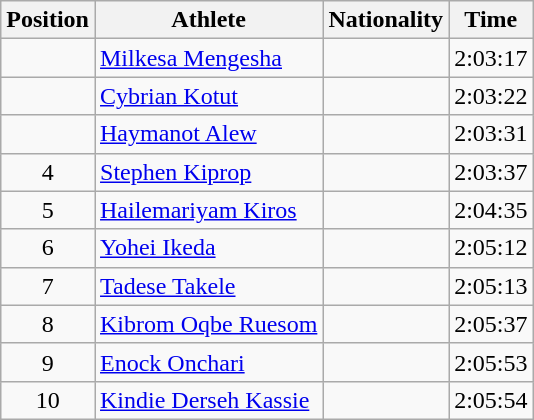<table class="wikitable sortable">
<tr>
<th scope="col">Position</th>
<th scope="col">Athlete</th>
<th scope="col">Nationality</th>
<th scope="col">Time</th>
</tr>
<tr>
<td style="text-align:center"></td>
<td><a href='#'>Milkesa Mengesha</a></td>
<td></td>
<td>2:03:17</td>
</tr>
<tr>
<td style="text-align:center"></td>
<td><a href='#'>Cybrian Kotut</a></td>
<td></td>
<td>2:03:22</td>
</tr>
<tr>
<td style="text-align:center"></td>
<td><a href='#'>Haymanot Alew</a></td>
<td></td>
<td>2:03:31</td>
</tr>
<tr>
<td style="text-align:center">4</td>
<td><a href='#'>Stephen Kiprop</a></td>
<td></td>
<td>2:03:37</td>
</tr>
<tr>
<td style="text-align:center">5</td>
<td><a href='#'>Hailemariyam Kiros</a></td>
<td></td>
<td>2:04:35</td>
</tr>
<tr>
<td style="text-align:center">6</td>
<td><a href='#'>Yohei Ikeda</a></td>
<td></td>
<td>2:05:12</td>
</tr>
<tr>
<td style="text-align:center">7</td>
<td><a href='#'>Tadese Takele</a></td>
<td></td>
<td>2:05:13</td>
</tr>
<tr>
<td style="text-align:center">8</td>
<td><a href='#'>Kibrom Oqbe Ruesom</a></td>
<td></td>
<td>2:05:37</td>
</tr>
<tr>
<td style="text-align:center">9</td>
<td><a href='#'>Enock Onchari</a></td>
<td></td>
<td>2:05:53</td>
</tr>
<tr>
<td style="text-align:center">10</td>
<td><a href='#'>Kindie Derseh Kassie</a></td>
<td></td>
<td>2:05:54</td>
</tr>
</table>
